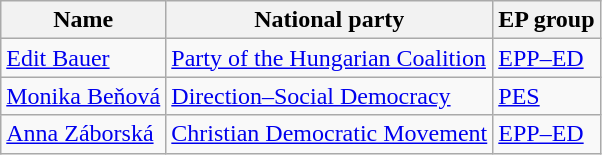<table class="sortable wikitable">
<tr>
<th>Name</th>
<th>National party</th>
<th>EP group</th>
</tr>
<tr>
<td><a href='#'>Edit Bauer</a></td>
<td> <a href='#'>Party of the Hungarian Coalition</a></td>
<td> <a href='#'>EPP–ED</a></td>
</tr>
<tr>
<td><a href='#'>Monika Beňová</a></td>
<td> <a href='#'>Direction–Social Democracy</a></td>
<td> <a href='#'>PES</a></td>
</tr>
<tr>
<td><a href='#'>Anna Záborská</a></td>
<td> <a href='#'>Christian Democratic Movement</a></td>
<td> <a href='#'>EPP–ED</a></td>
</tr>
</table>
